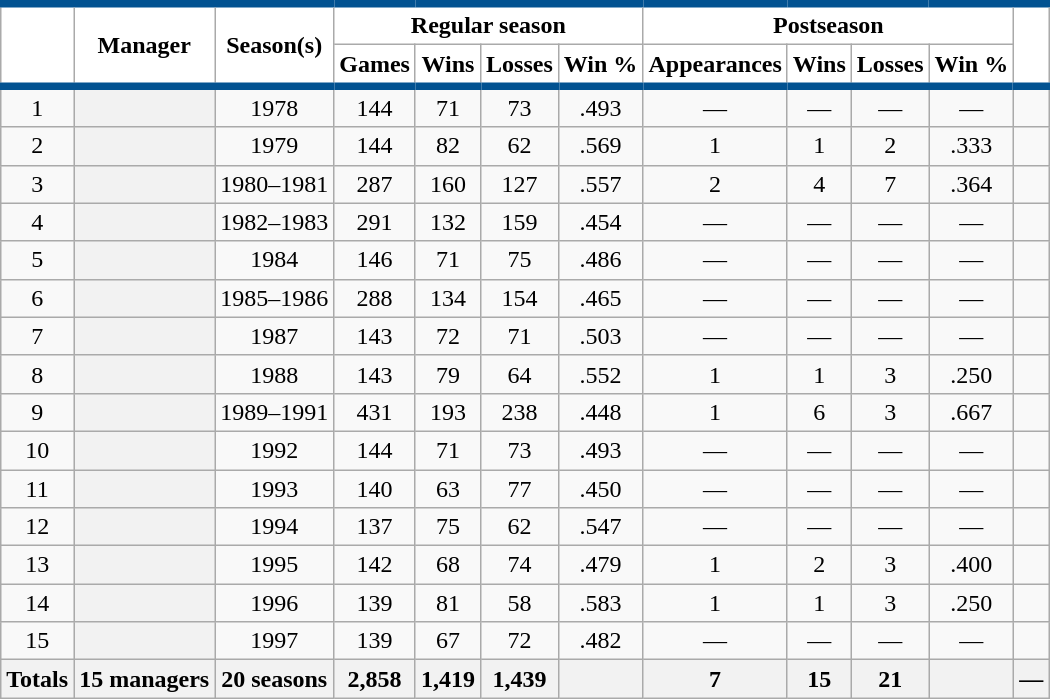<table class="wikitable sortable plainrowheaders" style="text-align:center;">
<tr>
<th rowspan="2" scope="col" style="background-color:#ffffff; border-top:#025291 5px solid; border-bottom:#025291 5px solid"></th>
<th rowspan="2" scope="col" style="background-color:#ffffff; border-top:#025291 5px solid; border-bottom:#025291 5px solid">Manager</th>
<th rowspan="2" scope="col" style="background-color:#ffffff; border-top:#025291 5px solid; border-bottom:#025291 5px solid">Season(s)</th>
<th colspan="4" scope="col" style="background-color:#ffffff; border-top:#025291 5px solid">Regular season</th>
<th colspan="4" scope="col" style="background-color:#ffffff; border-top:#025291 5px solid">Postseason</th>
<th class="unsortable" rowspan="2" scope="col" style="background-color:#ffffff; border-top:#025291 5px solid; border-bottom:#025291 5px solid"></th>
</tr>
<tr>
<th scope="col" style="background-color:#ffffff; border-bottom:#025291 5px solid">Games</th>
<th scope="col" style="background-color:#ffffff; border-bottom:#025291 5px solid">Wins</th>
<th scope="col" style="background-color:#ffffff; border-bottom:#025291 5px solid">Losses</th>
<th scope="col" style="background-color:#ffffff; border-bottom:#025291 5px solid">Win %</th>
<th scope="col" style="background-color:#ffffff; border-bottom:#025291 5px solid">Appearances</th>
<th scope="col" style="background-color:#ffffff; border-bottom:#025291 5px solid">Wins</th>
<th scope="col" style="background-color:#ffffff; border-bottom:#025291 5px solid">Losses</th>
<th scope="col" style="background-color:#ffffff; border-bottom:#025291 5px solid">Win %</th>
</tr>
<tr>
<td>1</td>
<th scope="row" style="text-align:center"></th>
<td>1978</td>
<td>144</td>
<td>71</td>
<td>73</td>
<td>.493</td>
<td>—</td>
<td>—</td>
<td>—</td>
<td>—</td>
<td></td>
</tr>
<tr>
<td>2</td>
<th scope="row" style="text-align:center"></th>
<td>1979</td>
<td>144</td>
<td>82</td>
<td>62</td>
<td>.569</td>
<td>1</td>
<td>1</td>
<td>2</td>
<td>.333</td>
<td></td>
</tr>
<tr>
<td>3</td>
<th scope="row" style="text-align:center"></th>
<td>1980–1981</td>
<td>287</td>
<td>160</td>
<td>127</td>
<td>.557</td>
<td>2</td>
<td>4</td>
<td>7</td>
<td>.364</td>
<td></td>
</tr>
<tr>
<td>4</td>
<th scope="row" style="text-align:center"></th>
<td>1982–1983</td>
<td>291</td>
<td>132</td>
<td>159</td>
<td>.454</td>
<td>—</td>
<td>—</td>
<td>—</td>
<td>—</td>
<td></td>
</tr>
<tr>
<td>5</td>
<th scope="row" style="text-align:center"></th>
<td>1984</td>
<td>146</td>
<td>71</td>
<td>75</td>
<td>.486</td>
<td>—</td>
<td>—</td>
<td>—</td>
<td>—</td>
<td></td>
</tr>
<tr>
<td>6</td>
<th scope="row" style="text-align:center"></th>
<td>1985–1986</td>
<td>288</td>
<td>134</td>
<td>154</td>
<td>.465</td>
<td>—</td>
<td>—</td>
<td>—</td>
<td>—</td>
<td></td>
</tr>
<tr>
<td>7</td>
<th scope="row" style="text-align:center"></th>
<td>1987</td>
<td>143</td>
<td>72</td>
<td>71</td>
<td>.503</td>
<td>—</td>
<td>—</td>
<td>—</td>
<td>—</td>
<td></td>
</tr>
<tr>
<td>8</td>
<th scope="row" style="text-align:center"></th>
<td>1988</td>
<td>143</td>
<td>79</td>
<td>64</td>
<td>.552</td>
<td>1</td>
<td>1</td>
<td>3</td>
<td>.250</td>
<td></td>
</tr>
<tr>
<td>9</td>
<th scope="row" style="text-align:center"></th>
<td>1989–1991</td>
<td>431</td>
<td>193</td>
<td>238</td>
<td>.448</td>
<td>1</td>
<td>6</td>
<td>3</td>
<td>.667</td>
<td></td>
</tr>
<tr>
<td>10</td>
<th scope="row" style="text-align:center"></th>
<td>1992</td>
<td>144</td>
<td>71</td>
<td>73</td>
<td>.493</td>
<td>—</td>
<td>—</td>
<td>—</td>
<td>—</td>
<td></td>
</tr>
<tr>
<td>11</td>
<th scope="row" style="text-align:center"></th>
<td>1993</td>
<td>140</td>
<td>63</td>
<td>77</td>
<td>.450</td>
<td>—</td>
<td>—</td>
<td>—</td>
<td>—</td>
<td></td>
</tr>
<tr>
<td>12</td>
<th scope="row" style="text-align:center"></th>
<td>1994</td>
<td>137</td>
<td>75</td>
<td>62</td>
<td>.547</td>
<td>—</td>
<td>—</td>
<td>—</td>
<td>—</td>
<td></td>
</tr>
<tr>
<td>13</td>
<th scope="row" style="text-align:center"></th>
<td>1995</td>
<td>142</td>
<td>68</td>
<td>74</td>
<td>.479</td>
<td>1</td>
<td>2</td>
<td>3</td>
<td>.400</td>
<td></td>
</tr>
<tr>
<td>14</td>
<th scope="row" style="text-align:center"></th>
<td>1996</td>
<td>139</td>
<td>81</td>
<td>58</td>
<td>.583</td>
<td>1</td>
<td>1</td>
<td>3</td>
<td>.250</td>
<td></td>
</tr>
<tr>
<td>15</td>
<th scope="row" style="text-align:center"></th>
<td>1997</td>
<td>139</td>
<td>67</td>
<td>72</td>
<td>.482</td>
<td>—</td>
<td>—</td>
<td>—</td>
<td>—</td>
<td></td>
</tr>
<tr class="sortbottom">
<th scope="row" style="text-align:center"><strong>Totals</strong></th>
<th>15 managers</th>
<th>20 seasons</th>
<th>2,858</th>
<th>1,419</th>
<th>1,439</th>
<th></th>
<th>7</th>
<th>15</th>
<th>21</th>
<th></th>
<th>—</th>
</tr>
</table>
